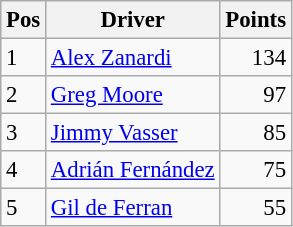<table class="wikitable" style="font-size: 95%;">
<tr>
<th>Pos</th>
<th>Driver</th>
<th>Points</th>
</tr>
<tr>
<td>1</td>
<td> <a href='#'>Alex Zanardi</a></td>
<td align="right">134</td>
</tr>
<tr>
<td>2</td>
<td> <a href='#'>Greg Moore</a></td>
<td align="right">97</td>
</tr>
<tr>
<td>3</td>
<td> <a href='#'>Jimmy Vasser</a></td>
<td align="right">85</td>
</tr>
<tr>
<td>4</td>
<td> <a href='#'>Adrián Fernández</a></td>
<td align="right">75</td>
</tr>
<tr>
<td>5</td>
<td> <a href='#'>Gil de Ferran</a></td>
<td align="right">55</td>
</tr>
</table>
